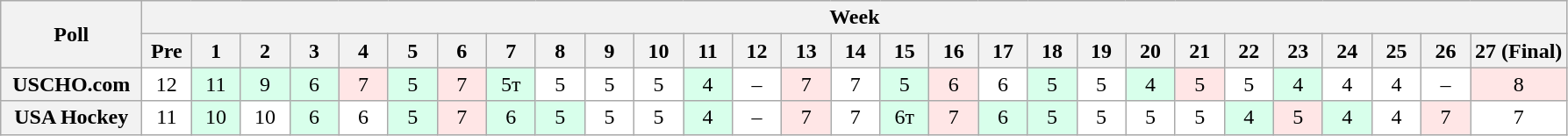<table class="wikitable" style="white-space:nowrap;">
<tr>
<th scope="col" width="100" rowspan="2">Poll</th>
<th colspan="28">Week</th>
</tr>
<tr>
<th scope="col" width="30">Pre</th>
<th scope="col" width="30">1</th>
<th scope="col" width="30">2</th>
<th scope="col" width="30">3</th>
<th scope="col" width="30">4</th>
<th scope="col" width="30">5</th>
<th scope="col" width="30">6</th>
<th scope="col" width="30">7</th>
<th scope="col" width="30">8</th>
<th scope="col" width="30">9</th>
<th scope="col" width="30">10</th>
<th scope="col" width="30">11</th>
<th scope="col" width="30">12</th>
<th scope="col" width="30">13</th>
<th scope="col" width="30">14</th>
<th scope="col" width="30">15</th>
<th scope="col" width="30">16</th>
<th scope="col" width="30">17</th>
<th scope="col" width="30">18</th>
<th scope="col" width="30">19</th>
<th scope="col" width="30">20</th>
<th scope="col" width="30">21</th>
<th scope="col" width="30">22</th>
<th scope="col" width="30">23</th>
<th scope="col" width="30">24</th>
<th scope="col" width="30">25</th>
<th scope="col" width="30">26</th>
<th scope="col" width="30">27 (Final)</th>
</tr>
<tr style="text-align:center;">
<th>USCHO.com</th>
<td bgcolor=FFFFFF>12</td>
<td bgcolor=D8FFEB>11</td>
<td bgcolor=D8FFEB>9</td>
<td bgcolor=D8FFEB>6</td>
<td bgcolor=FFE6E6>7</td>
<td bgcolor=D8FFEB>5</td>
<td bgcolor=FFE6E6>7</td>
<td bgcolor=D8FFEB>5т</td>
<td bgcolor=FFFFFF>5</td>
<td bgcolor=FFFFFF>5</td>
<td bgcolor=FFFFFF>5 </td>
<td bgcolor=D8FFEB>4 </td>
<td bgcolor=FFFFFF>–</td>
<td bgcolor=FFE6E6>7</td>
<td bgcolor=FFFFFF>7</td>
<td bgcolor=D8FFEB>5</td>
<td bgcolor=FFE6E6>6</td>
<td bgcolor=FFFFFF>6</td>
<td bgcolor=D8FFEB>5</td>
<td bgcolor=FFFFFF>5</td>
<td bgcolor=D8FFEB>4</td>
<td bgcolor=FFE6E6>5</td>
<td bgcolor=FFFFFF>5</td>
<td bgcolor=D8FFEB>4</td>
<td bgcolor=FFFFFF>4</td>
<td bgcolor=FFFFFF>4</td>
<td bgcolor=FFFFFF>–</td>
<td bgcolor=FFE6E6>8</td>
</tr>
<tr style="text-align:center;">
<th>USA Hockey</th>
<td bgcolor=FFFFFF>11</td>
<td bgcolor=D8FFEB>10</td>
<td bgcolor=FFFFFF>10</td>
<td bgcolor=D8FFEB>6</td>
<td bgcolor=FFFFFF>6</td>
<td bgcolor=D8FFEB>5</td>
<td bgcolor=FFE6E6>7</td>
<td bgcolor=D8FFEB>6</td>
<td bgcolor=D8FFEB>5</td>
<td bgcolor=FFFFFF>5</td>
<td bgcolor=FFFFFF>5</td>
<td bgcolor=D8FFEB>4 </td>
<td bgcolor=FFFFFF>–</td>
<td bgcolor=FFE6E6>7</td>
<td bgcolor=FFFFFF>7</td>
<td bgcolor=D8FFEB>6т</td>
<td bgcolor=FFE6E6>7</td>
<td bgcolor=D8FFEB>6</td>
<td bgcolor=D8FFEB>5</td>
<td bgcolor=FFFFFF>5</td>
<td bgcolor=FFFFFF>5</td>
<td bgcolor=FFFFFF>5</td>
<td bgcolor=D8FFEB>4</td>
<td bgcolor=FFE6E6>5</td>
<td bgcolor=D8FFEB>4</td>
<td bgcolor=FFFFFF>4</td>
<td bgcolor=FFE6E6>7</td>
<td bgcolor=FFFFFF>7</td>
</tr>
</table>
